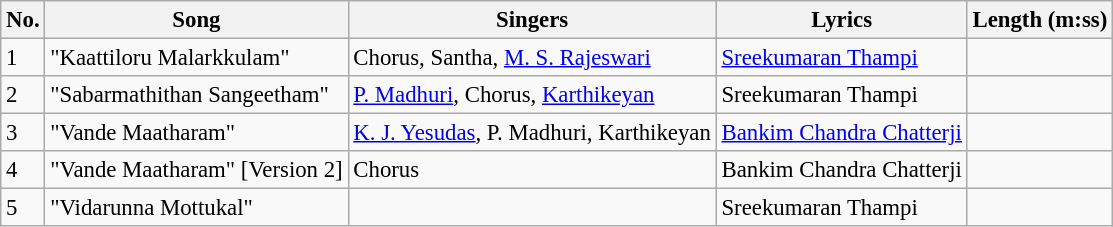<table class="wikitable" style="font-size:95%;">
<tr>
<th>No.</th>
<th>Song</th>
<th>Singers</th>
<th>Lyrics</th>
<th>Length (m:ss)</th>
</tr>
<tr>
<td>1</td>
<td>"Kaattiloru Malarkkulam"</td>
<td>Chorus, Santha, <a href='#'>M. S. Rajeswari</a></td>
<td><a href='#'>Sreekumaran Thampi</a></td>
<td></td>
</tr>
<tr>
<td>2</td>
<td>"Sabarmathithan Sangeetham"</td>
<td><a href='#'>P. Madhuri</a>, Chorus, <a href='#'>Karthikeyan</a></td>
<td>Sreekumaran Thampi</td>
<td></td>
</tr>
<tr>
<td>3</td>
<td>"Vande Maatharam"</td>
<td><a href='#'>K. J. Yesudas</a>, P. Madhuri, Karthikeyan</td>
<td><a href='#'>Bankim Chandra Chatterji</a></td>
<td></td>
</tr>
<tr>
<td>4</td>
<td>"Vande Maatharam" [Version 2]</td>
<td>Chorus</td>
<td>Bankim Chandra Chatterji</td>
<td></td>
</tr>
<tr>
<td>5</td>
<td>"Vidarunna Mottukal"</td>
<td></td>
<td>Sreekumaran Thampi</td>
<td></td>
</tr>
</table>
